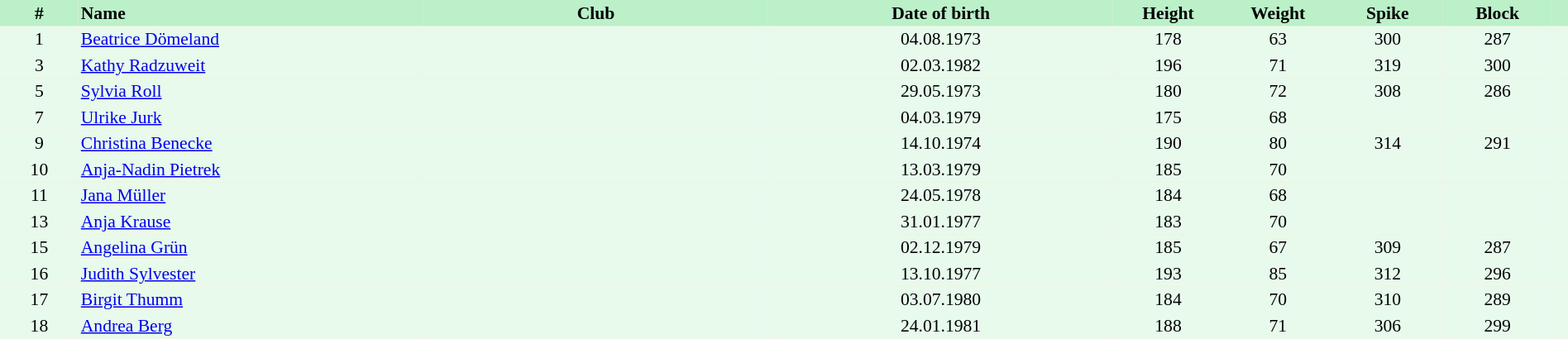<table border=0 cellpadding=2 cellspacing=0  |- bgcolor=#FFECCE style="text-align:center; font-size:90%;" width=100%>
<tr bgcolor=#BBF0C9>
<th width=5%>#</th>
<th style="width:22%; text-align:left;">Name</th>
<th width=22%>Club</th>
<th width=22%>Date of birth</th>
<th width=7%>Height</th>
<th width=7%>Weight</th>
<th width=7%>Spike</th>
<th width=7%>Block</th>
<th></th>
</tr>
<tr bgcolor=#E7FAEC>
<td>1</td>
<td align=left><a href='#'>Beatrice Dömeland</a></td>
<td></td>
<td>04.08.1973</td>
<td>178</td>
<td>63</td>
<td>300</td>
<td>287</td>
<td></td>
</tr>
<tr bgcolor=#E7FAEC>
<td>3</td>
<td align=left><a href='#'>Kathy Radzuweit</a></td>
<td></td>
<td>02.03.1982</td>
<td>196</td>
<td>71</td>
<td>319</td>
<td>300</td>
<td></td>
</tr>
<tr bgcolor=#E7FAEC>
<td>5</td>
<td align=left><a href='#'>Sylvia Roll</a></td>
<td></td>
<td>29.05.1973</td>
<td>180</td>
<td>72</td>
<td>308</td>
<td>286</td>
<td></td>
</tr>
<tr bgcolor=#E7FAEC>
<td>7</td>
<td align=left><a href='#'>Ulrike Jurk</a></td>
<td></td>
<td>04.03.1979</td>
<td>175</td>
<td>68</td>
<td></td>
<td></td>
<td></td>
</tr>
<tr bgcolor=#E7FAEC>
<td>9</td>
<td align=left><a href='#'>Christina Benecke</a></td>
<td></td>
<td>14.10.1974</td>
<td>190</td>
<td>80</td>
<td>314</td>
<td>291</td>
<td></td>
</tr>
<tr bgcolor=#E7FAEC>
<td>10</td>
<td align=left><a href='#'>Anja-Nadin Pietrek</a></td>
<td></td>
<td>13.03.1979</td>
<td>185</td>
<td>70</td>
<td></td>
<td></td>
<td></td>
</tr>
<tr bgcolor=#E7FAEC>
<td>11</td>
<td align=left><a href='#'>Jana Müller</a></td>
<td></td>
<td>24.05.1978</td>
<td>184</td>
<td>68</td>
<td></td>
<td></td>
<td></td>
</tr>
<tr bgcolor=#E7FAEC>
<td>13</td>
<td align=left><a href='#'>Anja Krause</a></td>
<td></td>
<td>31.01.1977</td>
<td>183</td>
<td>70</td>
<td></td>
<td></td>
<td></td>
</tr>
<tr bgcolor=#E7FAEC>
<td>15</td>
<td align=left><a href='#'>Angelina Grün</a></td>
<td></td>
<td>02.12.1979</td>
<td>185</td>
<td>67</td>
<td>309</td>
<td>287</td>
<td></td>
</tr>
<tr bgcolor=#E7FAEC>
<td>16</td>
<td align=left><a href='#'>Judith Sylvester</a></td>
<td></td>
<td>13.10.1977</td>
<td>193</td>
<td>85</td>
<td>312</td>
<td>296</td>
<td></td>
</tr>
<tr bgcolor=#E7FAEC>
<td>17</td>
<td align=left><a href='#'>Birgit Thumm</a></td>
<td></td>
<td>03.07.1980</td>
<td>184</td>
<td>70</td>
<td>310</td>
<td>289</td>
<td></td>
</tr>
<tr bgcolor=#E7FAEC>
<td>18</td>
<td align=left><a href='#'>Andrea Berg</a></td>
<td></td>
<td>24.01.1981</td>
<td>188</td>
<td>71</td>
<td>306</td>
<td>299</td>
<td></td>
</tr>
</table>
